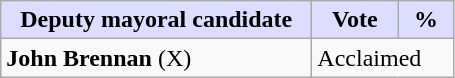<table class="wikitable">
<tr>
<th style="background:#ddf; width:200px;">Deputy mayoral candidate</th>
<th style="background:#ddf; width:50px;">Vote</th>
<th style="background:#ddf; width:30px;">%</th>
</tr>
<tr>
<td><strong>John Brennan</strong> (X)</td>
<td colspan="2">Acclaimed</td>
</tr>
</table>
